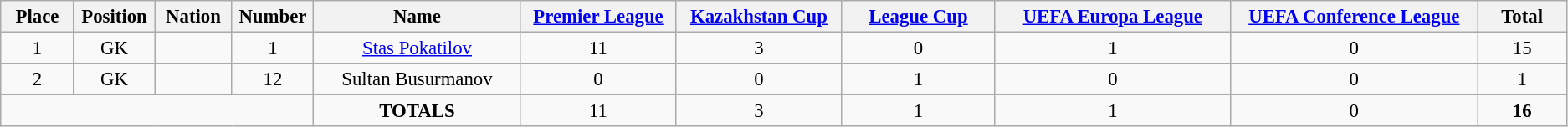<table class="wikitable" style="font-size: 95%; text-align: center;">
<tr>
<th width=60>Place</th>
<th width=60>Position</th>
<th width=60>Nation</th>
<th width=60>Number</th>
<th width=200>Name</th>
<th width=150><a href='#'>Premier League</a></th>
<th width=150><a href='#'>Kazakhstan Cup</a></th>
<th width=150><a href='#'>League Cup</a></th>
<th width=250><a href='#'>UEFA Europa League</a></th>
<th width=250><a href='#'>UEFA Conference League</a></th>
<th width=80>Total</th>
</tr>
<tr>
<td>1</td>
<td>GK</td>
<td></td>
<td>1</td>
<td><a href='#'>Stas Pokatilov</a></td>
<td>11</td>
<td>3</td>
<td>0</td>
<td>1</td>
<td>0</td>
<td>15</td>
</tr>
<tr>
<td>2</td>
<td>GK</td>
<td></td>
<td>12</td>
<td>Sultan Busurmanov</td>
<td>0</td>
<td>0</td>
<td>1</td>
<td>0</td>
<td>0</td>
<td>1</td>
</tr>
<tr>
<td colspan="4"></td>
<td><strong>TOTALS</strong></td>
<td>11</td>
<td>3</td>
<td>1</td>
<td>1</td>
<td>0</td>
<td><strong>16</strong></td>
</tr>
</table>
